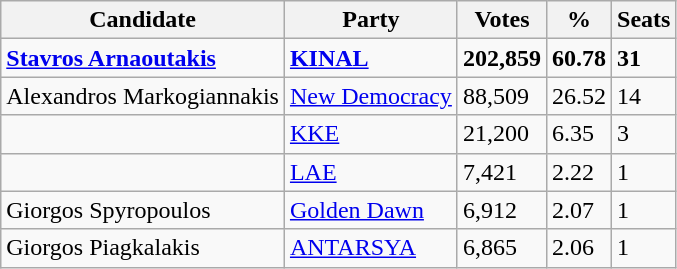<table class=wikitable>
<tr>
<th>Candidate</th>
<th>Party</th>
<th>Votes</th>
<th>%</th>
<th>Seats</th>
</tr>
<tr style="font-weight: bold">
<td><strong><a href='#'>Stavros Arnaoutakis</a></strong></td>
<td><strong><a href='#'>KINAL</a></strong></td>
<td><strong>202,859</strong></td>
<td><strong>60.78</strong></td>
<td><strong>31</strong></td>
</tr>
<tr>
<td>Alexandros Markogiannakis</td>
<td><a href='#'>New Democracy</a></td>
<td>88,509</td>
<td>26.52</td>
<td>14</td>
</tr>
<tr>
<td></td>
<td><a href='#'>KKE</a></td>
<td>21,200</td>
<td>6.35</td>
<td>3</td>
</tr>
<tr>
<td></td>
<td><a href='#'>LAE</a></td>
<td>7,421</td>
<td>2.22</td>
<td>1</td>
</tr>
<tr>
<td>Giorgos Spyropoulos</td>
<td><a href='#'>Golden Dawn</a></td>
<td>6,912</td>
<td>2.07</td>
<td>1</td>
</tr>
<tr>
<td>Giorgos Piagkalakis</td>
<td><a href='#'>ANTARSYA</a></td>
<td>6,865</td>
<td>2.06</td>
<td>1</td>
</tr>
</table>
